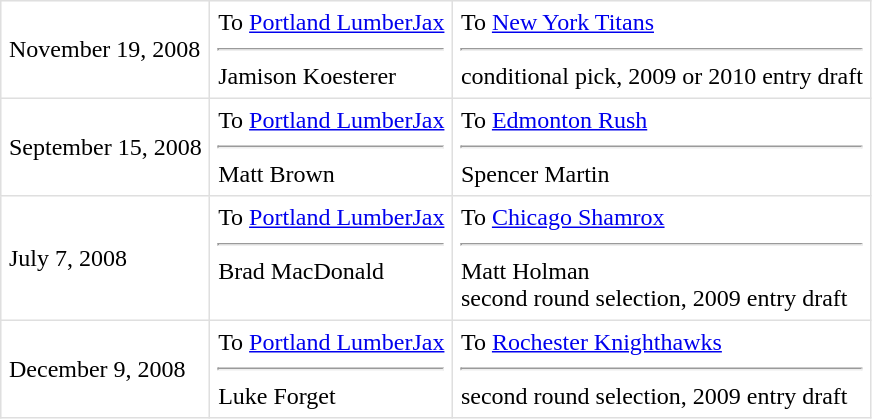<table border=1 style="border-collapse:collapse" bordercolor="#DFDFDF"  cellpadding="5">
<tr>
<td>November 19, 2008</td>
<td valign="top">To <a href='#'>Portland LumberJax</a> <hr>Jamison Koesterer</td>
<td valign="top">To <a href='#'>New York Titans</a><hr>conditional pick, 2009 or 2010 entry draft</td>
</tr>
<tr>
<td>September 15, 2008<br></td>
<td valign="top">To <a href='#'>Portland LumberJax</a><hr>Matt Brown</td>
<td valign="top">To <a href='#'>Edmonton Rush</a> <hr>Spencer Martin</td>
</tr>
<tr>
<td>July 7, 2008</td>
<td valign="top">To <a href='#'>Portland LumberJax</a><hr>Brad MacDonald</td>
<td valign="top">To <a href='#'>Chicago Shamrox</a> <hr>Matt Holman<br>second round selection, 2009 entry draft</td>
</tr>
<tr>
<td>December 9, 2008</td>
<td valign="top">To <a href='#'>Portland LumberJax</a><hr>Luke Forget</td>
<td valign="top">To <a href='#'>Rochester Knighthawks</a><hr>second round selection, 2009 entry draft</td>
</tr>
</table>
